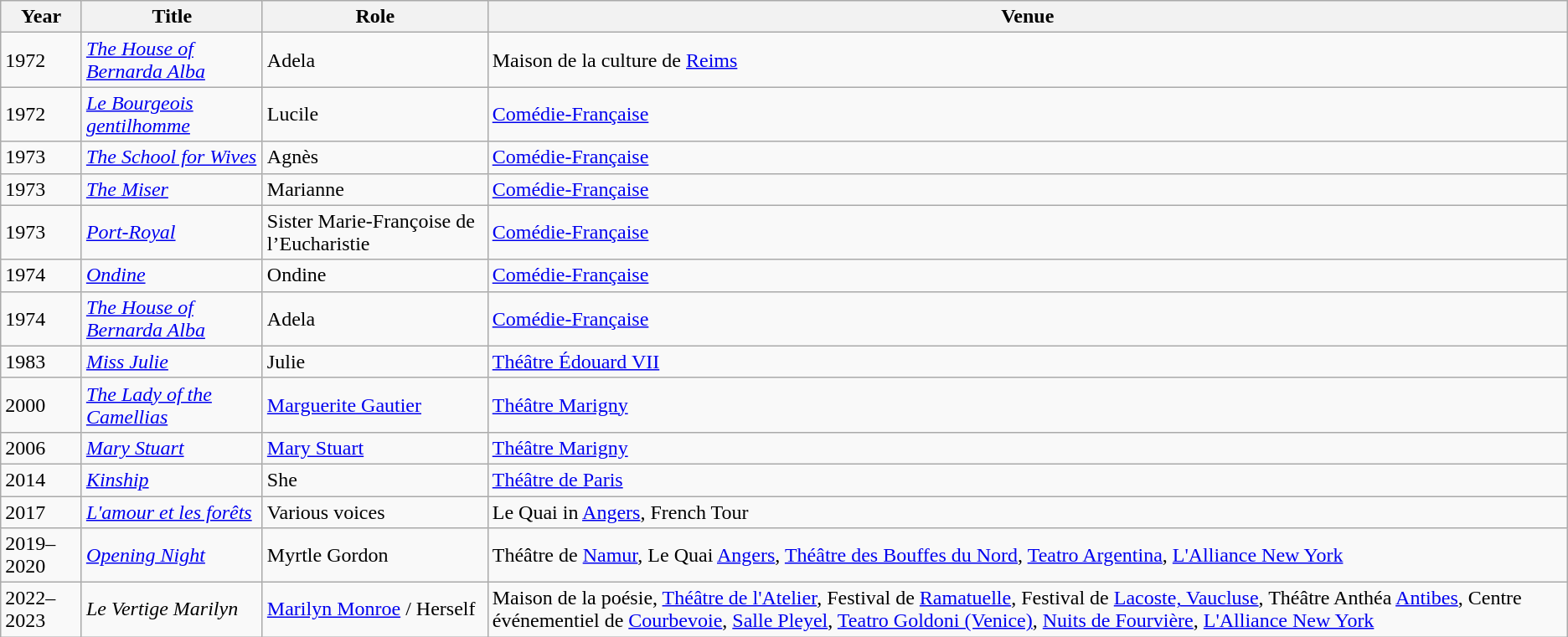<table class="wikitable sortable unsortable">
<tr>
<th>Year</th>
<th>Title</th>
<th>Role</th>
<th>Venue</th>
</tr>
<tr>
<td>1972</td>
<td><em><a href='#'>The House of Bernarda Alba</a></em></td>
<td>Adela</td>
<td>Maison de la culture de <a href='#'>Reims</a></td>
</tr>
<tr>
<td>1972</td>
<td><em><a href='#'>Le Bourgeois gentilhomme</a></em></td>
<td>Lucile</td>
<td><a href='#'>Comédie-Française</a></td>
</tr>
<tr>
<td>1973</td>
<td><em><a href='#'>The School for Wives</a></em></td>
<td>Agnès</td>
<td><a href='#'>Comédie-Française</a></td>
</tr>
<tr>
<td>1973</td>
<td><em><a href='#'>The Miser</a></em></td>
<td>Marianne</td>
<td><a href='#'>Comédie-Française</a></td>
</tr>
<tr>
<td>1973</td>
<td><em><a href='#'>Port-Royal</a></em></td>
<td>Sister Marie-Françoise de l’Eucharistie</td>
<td><a href='#'>Comédie-Française</a></td>
</tr>
<tr>
<td>1974</td>
<td><em><a href='#'>Ondine</a></em></td>
<td>Ondine</td>
<td><a href='#'>Comédie-Française</a></td>
</tr>
<tr>
<td>1974</td>
<td><em><a href='#'>The House of Bernarda Alba</a></em></td>
<td>Adela</td>
<td><a href='#'>Comédie-Française</a></td>
</tr>
<tr>
<td>1983</td>
<td><em><a href='#'>Miss Julie</a></em></td>
<td>Julie</td>
<td><a href='#'>Théâtre Édouard VII</a></td>
</tr>
<tr>
<td>2000</td>
<td><em><a href='#'>The Lady of the Camellias</a></em></td>
<td><a href='#'>Marguerite Gautier</a></td>
<td><a href='#'>Théâtre Marigny</a></td>
</tr>
<tr>
<td>2006</td>
<td><em><a href='#'>Mary Stuart</a></em></td>
<td><a href='#'>Mary Stuart</a></td>
<td><a href='#'>Théâtre Marigny</a></td>
</tr>
<tr>
<td>2014</td>
<td><em><a href='#'>Kinship</a></em></td>
<td>She</td>
<td><a href='#'>Théâtre de Paris</a></td>
</tr>
<tr>
<td>2017</td>
<td><em><a href='#'>L'amour et les forêts</a></em></td>
<td>Various voices</td>
<td>Le Quai in <a href='#'>Angers</a>, French Tour</td>
</tr>
<tr>
<td>2019–2020</td>
<td><em><a href='#'>Opening Night</a></em></td>
<td>Myrtle Gordon</td>
<td>Théâtre de <a href='#'>Namur</a>, Le Quai <a href='#'>Angers</a>, <a href='#'>Théâtre des Bouffes du Nord</a>, <a href='#'>Teatro Argentina</a>, <a href='#'>L'Alliance New York</a></td>
</tr>
<tr>
<td>2022–2023</td>
<td><em>Le Vertige Marilyn</em></td>
<td><a href='#'>Marilyn Monroe</a> / Herself</td>
<td>Maison de la poésie, <a href='#'>Théâtre de l'Atelier</a>, Festival de <a href='#'>Ramatuelle</a>, Festival de <a href='#'>Lacoste, Vaucluse</a>, Théâtre Anthéa <a href='#'>Antibes</a>, Centre événementiel de <a href='#'>Courbevoie</a>, <a href='#'>Salle Pleyel</a>, <a href='#'>Teatro Goldoni (Venice)</a>, <a href='#'>Nuits de Fourvière</a>, <a href='#'>L'Alliance New York</a></td>
</tr>
</table>
